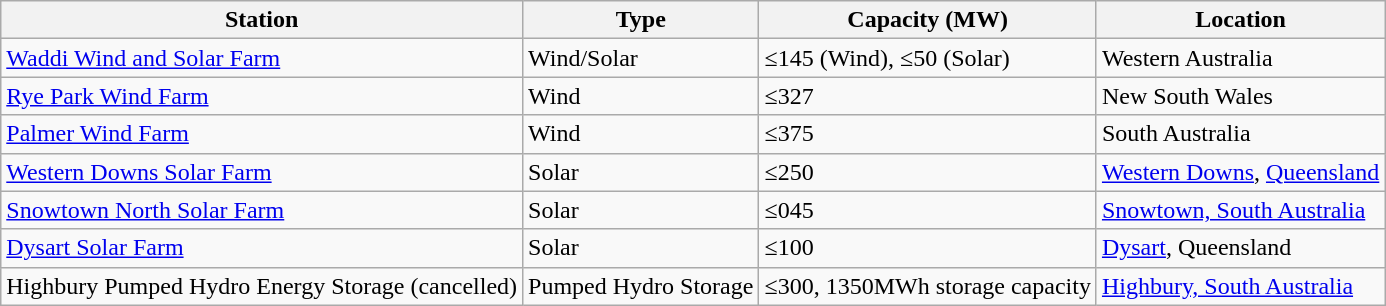<table class="wikitable sortable" border="1">
<tr>
<th>Station</th>
<th>Type</th>
<th>Capacity (MW)</th>
<th>Location</th>
</tr>
<tr>
<td><a href='#'>Waddi Wind and Solar Farm</a></td>
<td>Wind/Solar</td>
<td>≤145 (Wind), ≤50 (Solar)</td>
<td>Western Australia</td>
</tr>
<tr>
<td><a href='#'>Rye Park Wind Farm</a></td>
<td>Wind</td>
<td>≤327</td>
<td>New South Wales</td>
</tr>
<tr>
<td><a href='#'>Palmer Wind Farm</a></td>
<td>Wind</td>
<td>≤375</td>
<td>South Australia</td>
</tr>
<tr>
<td><a href='#'>Western Downs Solar Farm</a></td>
<td>Solar</td>
<td>≤250</td>
<td><a href='#'>Western Downs</a>, <a href='#'>Queensland</a></td>
</tr>
<tr>
<td><a href='#'>Snowtown North Solar Farm</a></td>
<td>Solar</td>
<td>≤045</td>
<td><a href='#'>Snowtown, South Australia</a></td>
</tr>
<tr>
<td><a href='#'>Dysart Solar Farm</a></td>
<td>Solar</td>
<td>≤100</td>
<td><a href='#'>Dysart</a>, Queensland</td>
</tr>
<tr>
<td>Highbury Pumped Hydro Energy Storage (cancelled)</td>
<td>Pumped Hydro Storage</td>
<td>≤300, 1350MWh storage capacity</td>
<td><a href='#'>Highbury, South Australia</a></td>
</tr>
</table>
